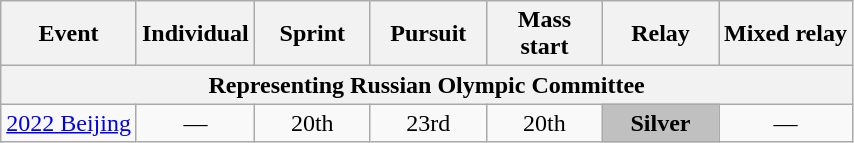<table class="wikitable" style="text-align: center;">
<tr>
<th>Event</th>
<th style="width:70px;">Individual</th>
<th style="width:70px;">Sprint</th>
<th style="width:70px;">Pursuit</th>
<th style="width:70px;">Mass start</th>
<th style="width:70px;">Relay</th>
<th>Mixed relay</th>
</tr>
<tr>
<th colspan=7>Representing  Russian Olympic Committee</th>
</tr>
<tr>
<td align=left> <a href='#'>2022 Beijing</a></td>
<td>―</td>
<td>20th</td>
<td>23rd</td>
<td>20th</td>
<td style="background:silver;"><strong>Silver</strong></td>
<td>―</td>
</tr>
</table>
